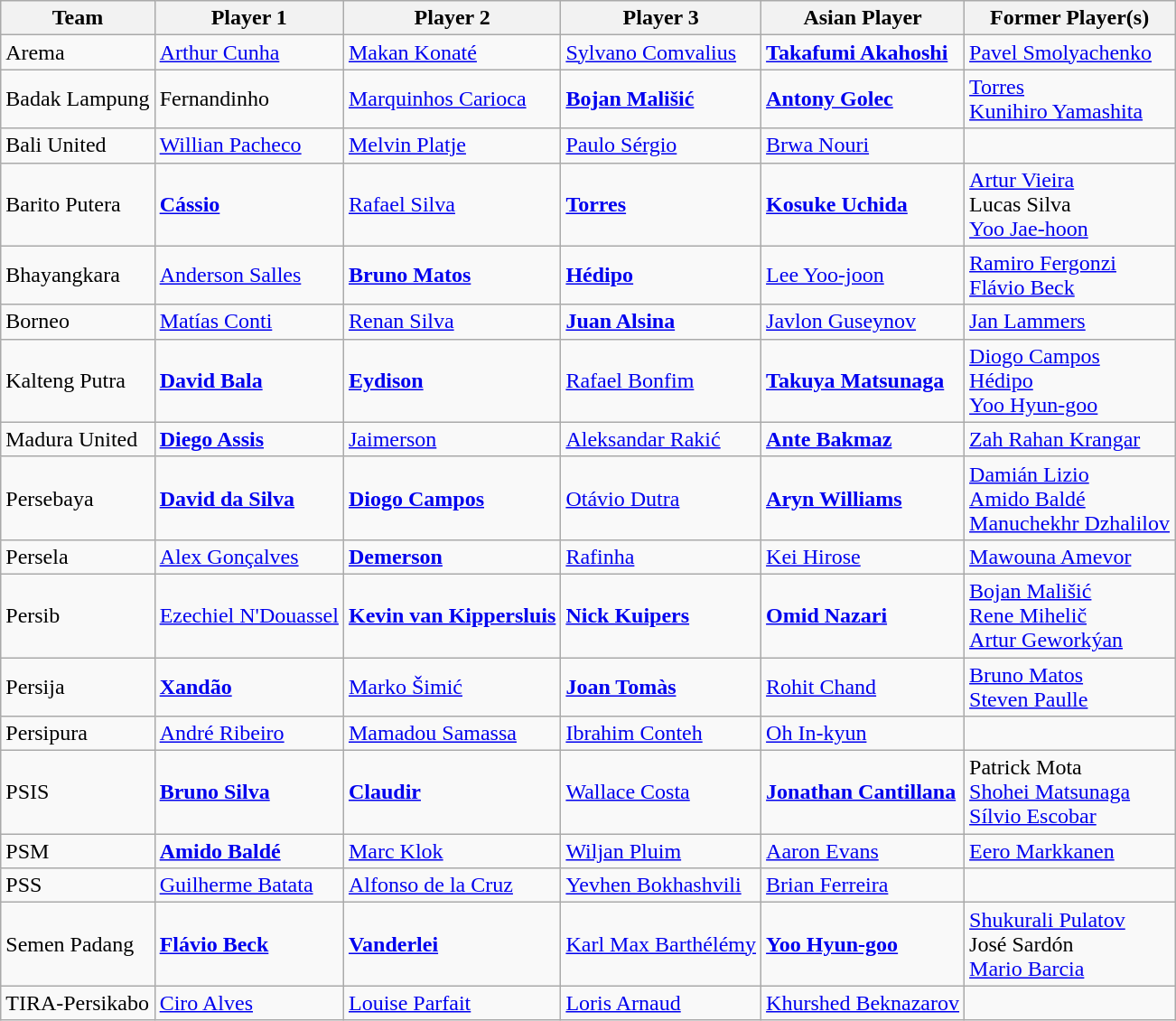<table class="wikitable">
<tr>
<th>Team</th>
<th>Player 1</th>
<th>Player 2</th>
<th>Player 3</th>
<th>Asian Player</th>
<th>Former Player(s)</th>
</tr>
<tr>
<td class="nowrap">Arema</td>
<td> <a href='#'>Arthur Cunha</a></td>
<td> <a href='#'>Makan Konaté</a></td>
<td> <a href='#'>Sylvano Comvalius</a></td>
<td> <strong><a href='#'>Takafumi Akahoshi</a></strong></td>
<td> <a href='#'>Pavel Smolyachenko</a></td>
</tr>
<tr>
<td class="nowrap">Badak Lampung</td>
<td> Fernandinho</td>
<td> <a href='#'>Marquinhos Carioca</a></td>
<td> <strong><a href='#'>Bojan Mališić</a></strong></td>
<td> <strong><a href='#'>Antony Golec</a></strong></td>
<td> <a href='#'>Torres</a><br> <a href='#'>Kunihiro Yamashita</a></td>
</tr>
<tr>
<td class="nowrap">Bali United</td>
<td> <a href='#'>Willian Pacheco</a></td>
<td> <a href='#'>Melvin Platje</a></td>
<td> <a href='#'>Paulo Sérgio</a></td>
<td> <a href='#'>Brwa Nouri</a></td>
<td></td>
</tr>
<tr>
<td class="nowrap">Barito Putera</td>
<td> <strong><a href='#'>Cássio</a></strong></td>
<td> <a href='#'>Rafael Silva</a></td>
<td> <strong><a href='#'>Torres</a></strong></td>
<td> <strong><a href='#'>Kosuke Uchida</a></strong></td>
<td> <a href='#'>Artur Vieira</a><br> Lucas Silva<br> <a href='#'>Yoo Jae-hoon</a></td>
</tr>
<tr>
<td class="nowrap">Bhayangkara</td>
<td> <a href='#'>Anderson Salles</a></td>
<td> <strong><a href='#'>Bruno Matos</a></strong></td>
<td> <strong><a href='#'>Hédipo</a></strong></td>
<td> <a href='#'>Lee Yoo-joon</a></td>
<td> <a href='#'>Ramiro Fergonzi</a><br> <a href='#'>Flávio Beck</a></td>
</tr>
<tr>
<td class="nowrap">Borneo</td>
<td> <a href='#'>Matías Conti</a></td>
<td> <a href='#'>Renan Silva</a></td>
<td> <strong><a href='#'>Juan Alsina</a></strong></td>
<td> <a href='#'>Javlon Guseynov</a></td>
<td> <a href='#'>Jan Lammers</a></td>
</tr>
<tr>
<td class="nowrap">Kalteng Putra</td>
<td> <strong><a href='#'>David Bala</a></strong></td>
<td> <strong><a href='#'>Eydison</a></strong></td>
<td> <a href='#'>Rafael Bonfim</a></td>
<td> <strong><a href='#'>Takuya Matsunaga</a></strong></td>
<td> <a href='#'>Diogo Campos</a><br> <a href='#'>Hédipo</a><br> <a href='#'>Yoo Hyun-goo</a></td>
</tr>
<tr>
<td class="nowrap">Madura United</td>
<td> <strong><a href='#'>Diego Assis</a></strong></td>
<td> <a href='#'>Jaimerson</a></td>
<td> <a href='#'>Aleksandar Rakić</a></td>
<td> <strong><a href='#'>Ante Bakmaz</a></strong></td>
<td> <a href='#'>Zah Rahan Krangar</a></td>
</tr>
<tr>
<td class="nowrap">Persebaya</td>
<td> <strong><a href='#'>David da Silva</a></strong></td>
<td> <strong><a href='#'>Diogo Campos</a></strong></td>
<td> <a href='#'>Otávio Dutra</a></td>
<td> <strong><a href='#'>Aryn Williams</a></strong></td>
<td> <a href='#'>Damián Lizio</a><br> <a href='#'>Amido Baldé</a><br> <a href='#'>Manuchekhr Dzhalilov</a></td>
</tr>
<tr>
<td class="nowrap">Persela</td>
<td> <a href='#'>Alex Gonçalves</a></td>
<td> <strong><a href='#'>Demerson</a></strong></td>
<td> <a href='#'>Rafinha</a></td>
<td> <a href='#'>Kei Hirose</a></td>
<td> <a href='#'>Mawouna Amevor</a></td>
</tr>
<tr>
<td class="nowrap">Persib</td>
<td> <a href='#'>Ezechiel N'Douassel</a></td>
<td> <strong><a href='#'>Kevin van Kippersluis</a></strong></td>
<td> <strong><a href='#'>Nick Kuipers</a></strong></td>
<td> <strong><a href='#'>Omid Nazari</a></strong></td>
<td> <a href='#'>Bojan Mališić</a><br> <a href='#'>Rene Mihelič</a><br> <a href='#'>Artur Geworkýan</a></td>
</tr>
<tr>
<td class="nowrap">Persija</td>
<td> <strong><a href='#'>Xandão</a></strong></td>
<td> <a href='#'>Marko Šimić</a></td>
<td> <strong><a href='#'>Joan Tomàs</a></strong></td>
<td> <a href='#'>Rohit Chand</a></td>
<td> <a href='#'>Bruno Matos</a><br> <a href='#'>Steven Paulle</a></td>
</tr>
<tr>
<td class="nowrap">Persipura</td>
<td> <a href='#'>André Ribeiro</a></td>
<td> <a href='#'>Mamadou Samassa</a></td>
<td> <a href='#'>Ibrahim Conteh</a></td>
<td> <a href='#'>Oh In-kyun</a></td>
<td></td>
</tr>
<tr>
<td class="nowrap">PSIS</td>
<td> <strong><a href='#'>Bruno Silva</a></strong></td>
<td> <strong><a href='#'>Claudir</a></strong></td>
<td> <a href='#'>Wallace Costa</a></td>
<td> <strong><a href='#'>Jonathan Cantillana</a></strong></td>
<td> Patrick Mota<br> <a href='#'>Shohei Matsunaga</a><br> <a href='#'>Sílvio Escobar</a></td>
</tr>
<tr>
<td class="nowrap">PSM</td>
<td> <strong><a href='#'>Amido Baldé</a></strong></td>
<td> <a href='#'>Marc Klok</a></td>
<td> <a href='#'>Wiljan Pluim</a></td>
<td> <a href='#'>Aaron Evans</a></td>
<td> <a href='#'>Eero Markkanen</a></td>
</tr>
<tr>
<td class="nowrap">PSS</td>
<td> <a href='#'>Guilherme Batata</a></td>
<td> <a href='#'>Alfonso de la Cruz</a></td>
<td> <a href='#'>Yevhen Bokhashvili</a></td>
<td> <a href='#'>Brian Ferreira</a></td>
<td></td>
</tr>
<tr>
<td class="nowrap">Semen Padang</td>
<td> <strong><a href='#'>Flávio Beck</a></strong></td>
<td> <strong><a href='#'>Vanderlei</a></strong></td>
<td> <a href='#'>Karl Max Barthélémy</a></td>
<td> <strong><a href='#'>Yoo Hyun-goo</a></strong></td>
<td> <a href='#'>Shukurali Pulatov</a><br> José Sardón<br> <a href='#'>Mario Barcia</a></td>
</tr>
<tr>
<td class="nowrap">TIRA-Persikabo</td>
<td> <a href='#'>Ciro Alves</a></td>
<td> <a href='#'>Louise Parfait</a></td>
<td> <a href='#'>Loris Arnaud</a></td>
<td> <a href='#'>Khurshed Beknazarov</a></td>
<td></td>
</tr>
</table>
